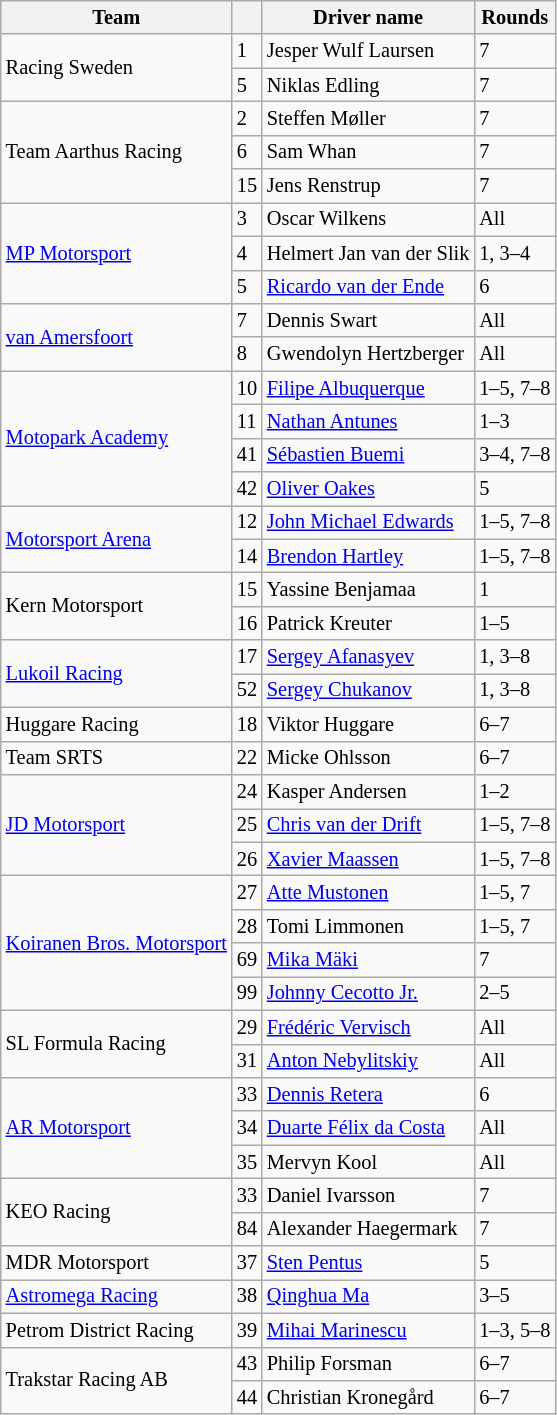<table class="wikitable" style="font-size: 85%;">
<tr>
<th>Team</th>
<th></th>
<th>Driver name</th>
<th>Rounds</th>
</tr>
<tr>
<td rowspan=2> Racing Sweden</td>
<td>1</td>
<td> Jesper Wulf Laursen</td>
<td>7</td>
</tr>
<tr>
<td>5</td>
<td> Niklas Edling</td>
<td>7</td>
</tr>
<tr>
<td rowspan=3> Team Aarthus Racing</td>
<td>2</td>
<td> Steffen Møller</td>
<td>7</td>
</tr>
<tr>
<td>6</td>
<td> Sam Whan</td>
<td>7</td>
</tr>
<tr>
<td>15</td>
<td> Jens Renstrup</td>
<td>7</td>
</tr>
<tr>
<td rowspan=3> <a href='#'>MP Motorsport</a></td>
<td>3</td>
<td> Oscar Wilkens</td>
<td>All</td>
</tr>
<tr>
<td>4</td>
<td> Helmert Jan van der Slik</td>
<td>1, 3–4</td>
</tr>
<tr>
<td>5</td>
<td> <a href='#'>Ricardo van der Ende</a></td>
<td>6</td>
</tr>
<tr>
<td rowspan=2> <a href='#'>van Amersfoort</a></td>
<td>7</td>
<td> Dennis Swart</td>
<td>All</td>
</tr>
<tr>
<td>8</td>
<td> Gwendolyn Hertzberger</td>
<td>All</td>
</tr>
<tr>
<td rowspan=4> <a href='#'>Motopark Academy</a></td>
<td>10</td>
<td> <a href='#'>Filipe Albuquerque</a></td>
<td>1–5, 7–8</td>
</tr>
<tr>
<td>11</td>
<td> <a href='#'>Nathan Antunes</a></td>
<td>1–3</td>
</tr>
<tr>
<td>41</td>
<td> <a href='#'>Sébastien Buemi</a></td>
<td>3–4, 7–8</td>
</tr>
<tr>
<td>42</td>
<td> <a href='#'>Oliver Oakes</a></td>
<td>5</td>
</tr>
<tr>
<td rowspan=2> <a href='#'>Motorsport Arena</a></td>
<td>12</td>
<td> <a href='#'>John Michael Edwards</a></td>
<td>1–5, 7–8</td>
</tr>
<tr>
<td>14</td>
<td> <a href='#'>Brendon Hartley</a></td>
<td>1–5, 7–8</td>
</tr>
<tr>
<td rowspan=2> Kern Motorsport</td>
<td>15</td>
<td> Yassine Benjamaa</td>
<td>1</td>
</tr>
<tr>
<td>16</td>
<td> Patrick Kreuter</td>
<td>1–5</td>
</tr>
<tr>
<td rowspan=2> <a href='#'>Lukoil Racing</a></td>
<td>17</td>
<td> <a href='#'>Sergey Afanasyev</a></td>
<td>1, 3–8</td>
</tr>
<tr>
<td>52</td>
<td> <a href='#'>Sergey Chukanov</a></td>
<td>1, 3–8</td>
</tr>
<tr>
<td> Huggare Racing</td>
<td>18</td>
<td> Viktor Huggare</td>
<td>6–7</td>
</tr>
<tr>
<td> Team SRTS</td>
<td>22</td>
<td> Micke Ohlsson</td>
<td>6–7</td>
</tr>
<tr>
<td rowspan=3> <a href='#'>JD Motorsport</a></td>
<td>24</td>
<td> Kasper Andersen</td>
<td>1–2</td>
</tr>
<tr>
<td>25</td>
<td> <a href='#'>Chris van der Drift</a></td>
<td>1–5, 7–8</td>
</tr>
<tr>
<td>26</td>
<td> <a href='#'>Xavier Maassen</a></td>
<td>1–5, 7–8</td>
</tr>
<tr>
<td rowspan=4> <a href='#'>Koiranen Bros. Motorsport</a></td>
<td>27</td>
<td> <a href='#'>Atte Mustonen</a></td>
<td>1–5, 7</td>
</tr>
<tr>
<td>28</td>
<td> Tomi Limmonen</td>
<td>1–5, 7</td>
</tr>
<tr>
<td>69</td>
<td> <a href='#'>Mika Mäki</a></td>
<td>7</td>
</tr>
<tr>
<td>99</td>
<td> <a href='#'>Johnny Cecotto Jr.</a></td>
<td>2–5</td>
</tr>
<tr>
<td rowspan=2> SL Formula Racing</td>
<td>29</td>
<td> <a href='#'>Frédéric Vervisch</a></td>
<td>All</td>
</tr>
<tr>
<td>31</td>
<td> <a href='#'>Anton Nebylitskiy</a></td>
<td>All</td>
</tr>
<tr>
<td rowspan=3> <a href='#'>AR Motorsport</a></td>
<td>33</td>
<td> <a href='#'>Dennis Retera</a></td>
<td>6</td>
</tr>
<tr>
<td>34</td>
<td> <a href='#'>Duarte Félix da Costa</a></td>
<td>All</td>
</tr>
<tr>
<td>35</td>
<td> Mervyn Kool</td>
<td>All</td>
</tr>
<tr>
<td rowspan=2> KEO Racing</td>
<td>33</td>
<td> Daniel Ivarsson</td>
<td>7</td>
</tr>
<tr>
<td>84</td>
<td> Alexander Haegermark</td>
<td>7</td>
</tr>
<tr>
<td> MDR Motorsport</td>
<td>37</td>
<td> <a href='#'>Sten Pentus</a></td>
<td>5</td>
</tr>
<tr>
<td> <a href='#'>Astromega Racing</a></td>
<td>38</td>
<td> <a href='#'>Qinghua Ma</a></td>
<td>3–5</td>
</tr>
<tr>
<td> Petrom District Racing</td>
<td>39</td>
<td> <a href='#'>Mihai Marinescu</a></td>
<td>1–3, 5–8</td>
</tr>
<tr>
<td rowspan=2> Trakstar Racing AB</td>
<td>43</td>
<td> Philip Forsman</td>
<td>6–7</td>
</tr>
<tr>
<td>44</td>
<td> Christian Kronegård</td>
<td>6–7</td>
</tr>
</table>
